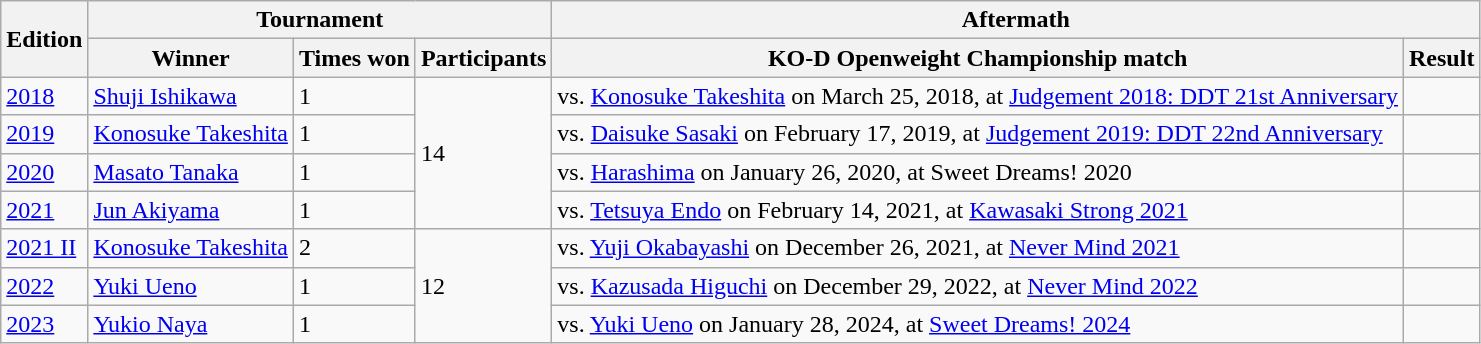<table class="wikitable">
<tr>
<th rowspan="2">Edition</th>
<th colspan="3">Tournament</th>
<th colspan="2">Aftermath</th>
</tr>
<tr>
<th>Winner</th>
<th>Times won</th>
<th>Participants</th>
<th>KO-D Openweight Championship match</th>
<th>Result</th>
</tr>
<tr>
<td><a href='#'>2018</a></td>
<td><a href='#'>Shuji Ishikawa</a></td>
<td>1</td>
<td rowspan="4">14</td>
<td>vs. <a href='#'>Konosuke Takeshita</a> on March 25, 2018, at <a href='#'>Judgement 2018: DDT 21st Anniversary</a></td>
<td></td>
</tr>
<tr>
<td><a href='#'>2019</a></td>
<td><a href='#'>Konosuke Takeshita</a></td>
<td>1</td>
<td>vs. <a href='#'>Daisuke Sasaki</a> on February 17, 2019, at <a href='#'>Judgement 2019: DDT 22nd Anniversary</a></td>
<td></td>
</tr>
<tr>
<td><a href='#'>2020</a></td>
<td><a href='#'>Masato Tanaka</a></td>
<td>1</td>
<td>vs. <a href='#'>Harashima</a> on January 26, 2020, at Sweet Dreams! 2020</td>
<td></td>
</tr>
<tr>
<td><a href='#'>2021</a></td>
<td><a href='#'>Jun Akiyama</a></td>
<td>1</td>
<td>vs. <a href='#'>Tetsuya Endo</a> on February 14, 2021, at <a href='#'>Kawasaki Strong 2021</a></td>
<td></td>
</tr>
<tr>
<td><a href='#'>2021 II</a></td>
<td><a href='#'>Konosuke Takeshita</a></td>
<td>2</td>
<td rowspan="3">12</td>
<td>vs. <a href='#'>Yuji Okabayashi</a> on December 26, 2021, at <a href='#'>Never Mind 2021</a></td>
<td></td>
</tr>
<tr>
<td><a href='#'>2022</a></td>
<td><a href='#'>Yuki Ueno</a></td>
<td>1</td>
<td>vs. <a href='#'>Kazusada Higuchi</a> on December 29, 2022, at <a href='#'>Never Mind 2022</a></td>
<td></td>
</tr>
<tr>
<td><a href='#'>2023</a></td>
<td><a href='#'>Yukio Naya</a></td>
<td>1</td>
<td>vs. <a href='#'>Yuki Ueno</a> on January 28, 2024, at <a href='#'>Sweet Dreams! 2024</a></td>
<td></td>
</tr>
</table>
